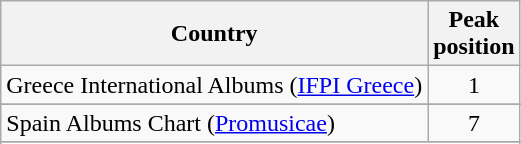<table class="wikitable sortable">
<tr>
<th>Country</th>
<th>Peak<br>position</th>
</tr>
<tr>
<td>Greece International Albums (<a href='#'>IFPI Greece</a>)</td>
<td style="text-align:center;">1</td>
</tr>
<tr>
</tr>
<tr>
<td>Spain Albums Chart (<a href='#'>Promusicae</a>)</td>
<td style="text-align:center;">7</td>
</tr>
<tr>
</tr>
<tr>
</tr>
<tr>
</tr>
<tr>
</tr>
<tr>
</tr>
</table>
